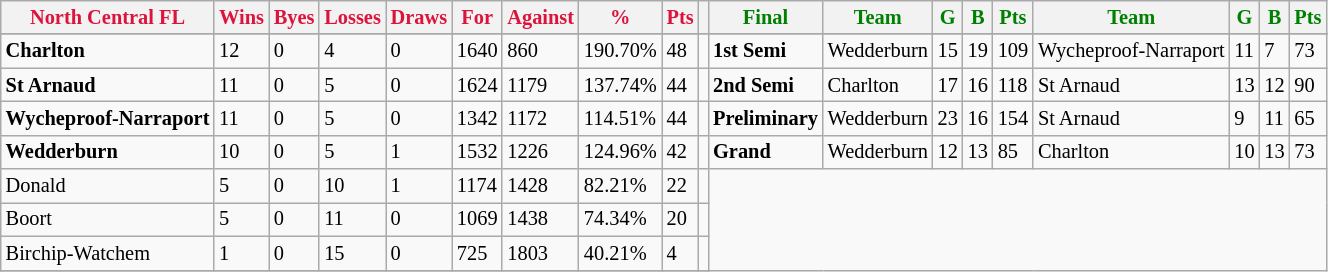<table style="font-size: 85%; text-align: left;" class="wikitable">
<tr>
<th style="color:crimson">North Central  FL</th>
<th style="color:crimson">Wins</th>
<th style="color:crimson">Byes</th>
<th style="color:crimson">Losses</th>
<th style="color:crimson">Draws</th>
<th style="color:crimson">For</th>
<th style="color:crimson">Against</th>
<th style="color:crimson">%</th>
<th style="color:crimson">Pts</th>
<th></th>
<th style="color:green">Final</th>
<th style="color:green">Team</th>
<th style="color:green">G</th>
<th style="color:green">B</th>
<th style="color:green">Pts</th>
<th style="color:green">Team</th>
<th style="color:green">G</th>
<th style="color:green">B</th>
<th style="color:green">Pts</th>
</tr>
<tr>
</tr>
<tr>
</tr>
<tr>
<td><strong>	Charlton	</strong></td>
<td>12</td>
<td>0</td>
<td>4</td>
<td>0</td>
<td>1640</td>
<td>860</td>
<td>190.70%</td>
<td>48</td>
<td></td>
<td><strong>1st Semi</strong></td>
<td>Wedderburn</td>
<td>15</td>
<td>19</td>
<td>109</td>
<td>Wycheproof-Narraport</td>
<td>11</td>
<td>7</td>
<td>73</td>
</tr>
<tr>
<td><strong>	St Arnaud	</strong></td>
<td>11</td>
<td>0</td>
<td>5</td>
<td>0</td>
<td>1624</td>
<td>1179</td>
<td>137.74%</td>
<td>44</td>
<td></td>
<td><strong>2nd Semi</strong></td>
<td>Charlton</td>
<td>17</td>
<td>16</td>
<td>118</td>
<td>St Arnaud</td>
<td>13</td>
<td>12</td>
<td>90</td>
</tr>
<tr>
<td><strong>	Wycheproof-Narraport	</strong></td>
<td>11</td>
<td>0</td>
<td>5</td>
<td>0</td>
<td>1342</td>
<td>1172</td>
<td>114.51%</td>
<td>44</td>
<td></td>
<td><strong>Preliminary</strong></td>
<td>Wedderburn</td>
<td>23</td>
<td>16</td>
<td>154</td>
<td>St Arnaud</td>
<td>9</td>
<td>11</td>
<td>65</td>
</tr>
<tr>
<td><strong>	Wedderburn	</strong></td>
<td>10</td>
<td>0</td>
<td>5</td>
<td>1</td>
<td>1532</td>
<td>1226</td>
<td>124.96%</td>
<td>42</td>
<td></td>
<td><strong>Grand</strong></td>
<td>Wedderburn</td>
<td>12</td>
<td>13</td>
<td>85</td>
<td>Charlton</td>
<td>10</td>
<td>13</td>
<td>73</td>
</tr>
<tr>
<td>Donald</td>
<td>5</td>
<td>0</td>
<td>10</td>
<td>1</td>
<td>1174</td>
<td>1428</td>
<td>82.21%</td>
<td>22</td>
<td></td>
</tr>
<tr>
<td>Boort</td>
<td>5</td>
<td>0</td>
<td>11</td>
<td>0</td>
<td>1069</td>
<td>1438</td>
<td>74.34%</td>
<td>20</td>
<td></td>
</tr>
<tr>
<td>Birchip-Watchem</td>
<td>1</td>
<td>0</td>
<td>15</td>
<td>0</td>
<td>725</td>
<td>1803</td>
<td>40.21%</td>
<td>4</td>
<td></td>
</tr>
<tr>
</tr>
</table>
